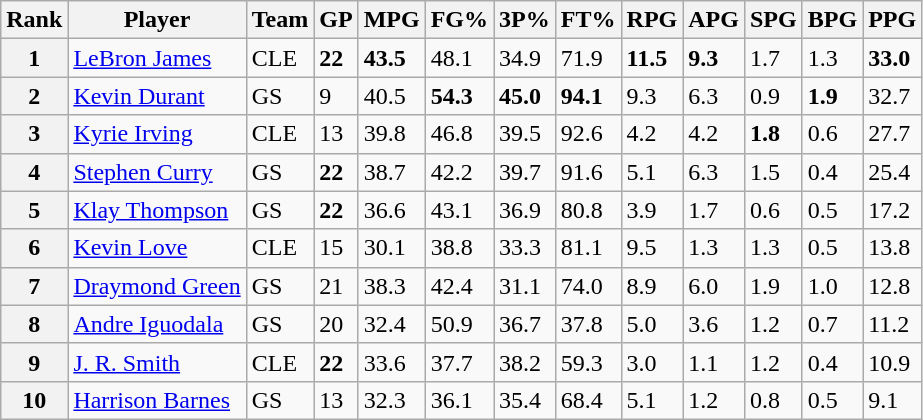<table class="wikitable sortable">
<tr>
<th>Rank</th>
<th>Player</th>
<th>Team</th>
<th>GP</th>
<th>MPG</th>
<th>FG%</th>
<th>3P%</th>
<th>FT%</th>
<th>RPG</th>
<th>APG</th>
<th>SPG</th>
<th>BPG</th>
<th>PPG</th>
</tr>
<tr>
<th>1</th>
<td><a href='#'>LeBron James</a></td>
<td>CLE</td>
<td><strong>22</strong></td>
<td><strong>43.5</strong></td>
<td>48.1</td>
<td>34.9</td>
<td>71.9</td>
<td><strong>11.5</strong></td>
<td><strong>9.3</strong></td>
<td>1.7</td>
<td>1.3</td>
<td><strong>33.0</strong></td>
</tr>
<tr>
<th>2</th>
<td><a href='#'>Kevin Durant</a></td>
<td>GS</td>
<td>9</td>
<td>40.5</td>
<td><strong>54.3</strong></td>
<td><strong>45.0</strong></td>
<td><strong>94.1</strong></td>
<td>9.3</td>
<td>6.3</td>
<td>0.9</td>
<td><strong>1.9</strong></td>
<td>32.7</td>
</tr>
<tr>
<th>3</th>
<td><a href='#'>Kyrie Irving</a></td>
<td>CLE</td>
<td>13</td>
<td>39.8</td>
<td>46.8</td>
<td>39.5</td>
<td>92.6</td>
<td>4.2</td>
<td>4.2</td>
<td><strong>1.8</strong></td>
<td>0.6</td>
<td>27.7</td>
</tr>
<tr>
<th>4</th>
<td><a href='#'>Stephen Curry</a></td>
<td>GS</td>
<td><strong>22</strong></td>
<td>38.7</td>
<td>42.2</td>
<td>39.7</td>
<td>91.6</td>
<td>5.1</td>
<td>6.3</td>
<td>1.5</td>
<td>0.4</td>
<td>25.4</td>
</tr>
<tr>
<th>5</th>
<td><a href='#'>Klay Thompson</a></td>
<td>GS</td>
<td><strong>22</strong></td>
<td>36.6</td>
<td>43.1</td>
<td>36.9</td>
<td>80.8</td>
<td>3.9</td>
<td>1.7</td>
<td>0.6</td>
<td>0.5</td>
<td>17.2</td>
</tr>
<tr>
<th>6</th>
<td><a href='#'>Kevin Love</a></td>
<td>CLE</td>
<td>15</td>
<td>30.1</td>
<td>38.8</td>
<td>33.3</td>
<td>81.1</td>
<td>9.5</td>
<td>1.3</td>
<td>1.3</td>
<td>0.5</td>
<td>13.8</td>
</tr>
<tr>
<th>7</th>
<td><a href='#'>Draymond Green</a></td>
<td>GS</td>
<td>21</td>
<td>38.3</td>
<td>42.4</td>
<td>31.1</td>
<td>74.0</td>
<td>8.9</td>
<td>6.0</td>
<td>1.9</td>
<td>1.0</td>
<td>12.8</td>
</tr>
<tr>
<th>8</th>
<td><a href='#'>Andre Iguodala</a></td>
<td>GS</td>
<td>20</td>
<td>32.4</td>
<td>50.9</td>
<td>36.7</td>
<td>37.8</td>
<td>5.0</td>
<td>3.6</td>
<td>1.2</td>
<td>0.7</td>
<td>11.2</td>
</tr>
<tr>
<th>9</th>
<td><a href='#'>J. R. Smith</a></td>
<td>CLE</td>
<td><strong>22</strong></td>
<td>33.6</td>
<td>37.7</td>
<td>38.2</td>
<td>59.3</td>
<td>3.0</td>
<td>1.1</td>
<td>1.2</td>
<td>0.4</td>
<td>10.9</td>
</tr>
<tr>
<th>10</th>
<td><a href='#'>Harrison Barnes</a></td>
<td>GS</td>
<td>13</td>
<td>32.3</td>
<td>36.1</td>
<td>35.4</td>
<td>68.4</td>
<td>5.1</td>
<td>1.2</td>
<td>0.8</td>
<td>0.5</td>
<td>9.1</td>
</tr>
</table>
